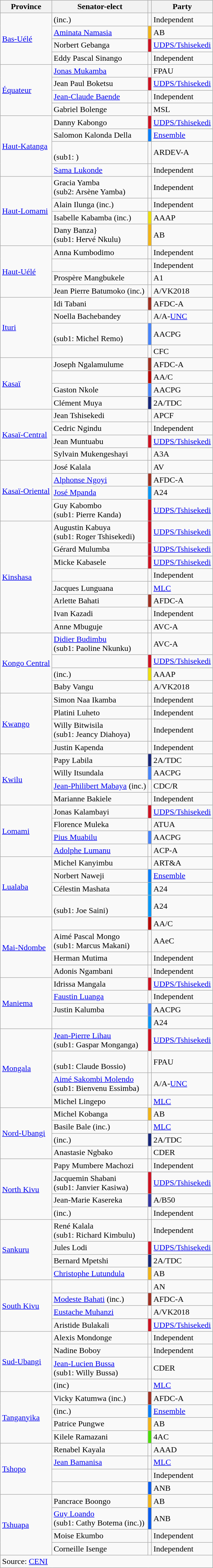<table class="wikitable sortable static-row-numbers">
<tr>
<th>Province</th>
<th>Senator-elect</th>
<th class="unsortable"></th>
<th>Party</th>
</tr>
<tr>
<td rowspan=4><a href='#'>Bas-Uélé</a></td>
<td data-sort-value="Agito Carole"> (inc.)</td>
<td bgcolor=></td>
<td>Independent</td>
</tr>
<tr>
<td data-sort-value="Namasia Aminata"><a href='#'>Aminata Namasia</a></td>
<td bgcolor=#f4b515></td>
<td>AB</td>
</tr>
<tr>
<td data-sort-value="Gebanga Norbert">Norbert Gebanga</td>
<td bgcolor=#CF1020></td>
<td><a href='#'>UDPS/Tshisekedi</a></td>
</tr>
<tr>
<td data-sort-value="Sinango Eddy Pascal">Eddy Pascal Sinango</td>
<td bgcolor=></td>
<td>Independent</td>
</tr>
<tr>
<td rowspan=4><a href='#'>Équateur</a></td>
<td data-sort-value="Mukamba Jonas]"><a href='#'>Jonas Mukamba</a></td>
<td></td>
<td>FPAU</td>
</tr>
<tr>
<td data-sort-value="Boketsu Jean Paul]">Jean Paul Boketsu</td>
<td bgcolor=#CF1020></td>
<td><a href='#'>UDPS/Tshisekedi</a></td>
</tr>
<tr>
<td data-sort-value="Baende Jean Claude]"><a href='#'>Jean-Claude Baende</a></td>
<td bgcolor=></td>
<td>Independent</td>
</tr>
<tr>
<td data-sort-value="Bolenge Gabriel]">Gabriel Bolenge</td>
<td></td>
<td>MSL</td>
</tr>
<tr>
<td rowspan=4><a href='#'>Haut-Katanga</a></td>
<td data-sort-value="Kabongo Danny">Danny Kabongo</td>
<td bgcolor=#CF1020></td>
<td><a href='#'>UDPS/Tshisekedi</a></td>
</tr>
<tr>
<td data-sort-value="Kalonda Della Salomon">Salomon Kalonda Della</td>
<td bgcolor=#037efd></td>
<td><a href='#'>Ensemble</a></td>
</tr>
<tr>
<td data-sort-value="Kyabula Jacques"><br>(sub1: )</td>
<td></td>
<td>ARDEV-A</td>
</tr>
<tr>
<td><a href='#'>Sama Lukonde</a></td>
<td bgcolor=></td>
<td>Independent</td>
</tr>
<tr>
<td rowspan=4><a href='#'>Haut-Lomami</a></td>
<td data-sort-value="Yamba Gracia">Gracia Yamba<br>(sub2: Arsène Yamba)</td>
<td bgcolor=></td>
<td>Independent</td>
</tr>
<tr>
<td data-sort-value="Ilunga Alain">Alain Ilunga (inc.)</td>
<td bgcolor=></td>
<td>Independent</td>
</tr>
<tr>
<td data-sort-value="Kabamba Isabelle">Isabelle Kabamba  (inc.)</td>
<td bgcolor=#efe00b></td>
<td>AAAP</td>
</tr>
<tr>
<td data-sort-value="Banza Dany">Dany Banza}<br>(sub1: Hervé Nkulu)</td>
<td bgcolor=#f4b515></td>
<td>AB</td>
</tr>
<tr>
<td rowspan=4><a href='#'>Haut-Uélé</a></td>
<td data-sort-value="Kumbodimo Anna">Anna Kumbodimo</td>
<td bgcolor=></td>
<td>Independent</td>
</tr>
<tr>
<td data-sort-value="Baseane Christophe"></td>
<td bgcolor=></td>
<td>Independent</td>
</tr>
<tr>
<td data-sort-value="Mangbukele Prospère">Prospère Mangbukele</td>
<td></td>
<td>A1</td>
</tr>
<tr>
<td data-sort-value="Batumoko Jean Pierre">Jean Pierre Batumoko (inc.)</td>
<td></td>
<td>A/VK2018</td>
</tr>
<tr>
<td rowspan=4><a href='#'>Ituri</a></td>
<td data-sort-value="Tabani Idi">Idi Tabani</td>
<td bgcolor=#a03020></td>
<td>AFDC-A</td>
</tr>
<tr>
<td data-sort-value="Bachebandey Noella]">Noella Bachebandey</td>
<td bgcolor=></td>
<td>A/A-<a href='#'>UNC</a></td>
</tr>
<tr>
<td data-sort-value="Adubang'o Samuel"><br>(sub1: Michel Remo)</td>
<td bgcolor=#4785fd></td>
<td>AACPG</td>
</tr>
<tr>
<td data-sort-value="Banio Daniel"></td>
<td></td>
<td>CFC</td>
</tr>
<tr>
<td rowspan=4><a href='#'>Kasaï</a></td>
<td data-sort-value="Ngalamulume Joseph">Joseph Ngalamulume</td>
<td bgcolor=#a03020></td>
<td>AFDC-A</td>
</tr>
<tr>
<td data-sort-value="Mbingho Hubert"></td>
<td bgcolor=#b70400></td>
<td>AA/C</td>
</tr>
<tr>
<td data-sort-value="Nkole Gaston">Gaston Nkole</td>
<td bgcolor=#4785fd></td>
<td>AACPG</td>
</tr>
<tr>
<td data-sort-value="Muya Clément">Clément Muya</td>
<td bgcolor=#162578></td>
<td>2A/TDC</td>
</tr>
<tr>
<td rowspan=4><a href='#'>Kasaï-Central</a></td>
<td data-sort-value="Tshisekedi Jean">Jean Tshisekedi</td>
<td></td>
<td>APCF</td>
</tr>
<tr>
<td data-sort-value="Ngindu Cedric">Cedric Ngindu</td>
<td bgcolor=></td>
<td>Independent</td>
</tr>
<tr>
<td data-sort-value="Muntuabu Jean">Jean Muntuabu</td>
<td bgcolor=#CF1020></td>
<td><a href='#'>UDPS/Tshisekedi</a></td>
</tr>
<tr>
<td data-sort-value="Mukengeshayi Sylvain">Sylvain Mukengeshayi</td>
<td></td>
<td>A3A</td>
</tr>
<tr>
<td rowspan=4><a href='#'>Kasaï-Oriental</a></td>
<td data-sort-value="Kalala José">José Kalala</td>
<td></td>
<td>AV</td>
</tr>
<tr>
<td data-sort-value="Ngoyi Alphonse"><a href='#'>Alphonse Ngoyi</a></td>
<td bgcolor=#a03020></td>
<td>AFDC-A</td>
</tr>
<tr>
<td data-sort-value="Mpanda José"><a href='#'>José Mpanda</a></td>
<td bgcolor=#0399f9></td>
<td>A24</td>
</tr>
<tr>
<td data-sort-value="Kabombo Guy">Guy Kabombo<br>(sub1: Pierre Kanda)</td>
<td bgcolor=#CF1020></td>
<td><a href='#'>UDPS/Tshisekedi</a></td>
</tr>
<tr>
<td rowspan=8><a href='#'>Kinshasa</a></td>
<td data-sort-value="Kabuya Augustin">Augustin Kabuya<br>(sub1: Roger Tshisekedi)</td>
<td bgcolor=#CF1020></td>
<td><a href='#'>UDPS/Tshisekedi</a></td>
</tr>
<tr>
<td data-sort-value="Mulumba Gérard">Gérard Mulumba</td>
<td bgcolor=#CF1020></td>
<td><a href='#'>UDPS/Tshisekedi</a></td>
</tr>
<tr>
<td data-sort-value="Kabasele Micke">Micke Kabasele</td>
<td bgcolor=#CF1020></td>
<td><a href='#'>UDPS/Tshisekedi</a></td>
</tr>
<tr>
<td data-sort-value="Ngobila Gentiny"></td>
<td bgcolor=></td>
<td>Independent</td>
</tr>
<tr>
<td data-sort-value="Lunguana Jacques">Jacques Lunguana</td>
<td bgcolor=></td>
<td><a href='#'>MLC</a></td>
</tr>
<tr>
<td data-sort-value="Bahati Arlette">Arlette Bahati</td>
<td bgcolor=#a03020></td>
<td>AFDC-A</td>
</tr>
<tr>
<td data-sort-value="Kazadi Ivan">Ivan Kazadi</td>
<td bgcolor=></td>
<td>Independent</td>
</tr>
<tr>
<td data-sort-value="Mbuguje Anne">Anne Mbuguje</td>
<td></td>
<td>AVC-A</td>
</tr>
<tr>
<td rowspan=4><a href='#'>Kongo Central</a></td>
<td data-sort-value="Budimbu Didier"><a href='#'>Didier Budimbu</a><br>(sub1: Paoline Nkunku)</td>
<td></td>
<td>AVC-A</td>
</tr>
<tr>
<td data-sort-value="Kinduelo Pascal"></td>
<td bgcolor=#CF1020></td>
<td><a href='#'>UDPS/Tshisekedi</a></td>
</tr>
<tr>
<td data-sort-value="Ngudianza Nefertiti"> (inc.)</td>
<td bgcolor=#efe00b></td>
<td>AAAP</td>
</tr>
<tr>
<td data-sort-value="Vangu Baby">Baby Vangu</td>
<td></td>
<td>A/VK2018</td>
</tr>
<tr>
<td rowspan=4><a href='#'>Kwango</a></td>
<td data-sort-value="Naa Ikamba Simon">Simon Naa Ikamba</td>
<td bgcolor=></td>
<td>Independent</td>
</tr>
<tr>
<td data-sort-value="Luheto Platini">Platini Luheto</td>
<td bgcolor=></td>
<td>Independent</td>
</tr>
<tr>
<td data-sort-value="Bitwisila Willy">Willy Bitwisila<br>(sub1: Jeancy Diahoya)</td>
<td bgcolor=></td>
<td>Independent</td>
</tr>
<tr>
<td data-sort-value="Kapenda Justin">Justin Kapenda</td>
<td bgcolor=></td>
<td>Independent</td>
</tr>
<tr>
<td rowspan=4><a href='#'>Kwilu</a></td>
<td data-sort-value="Labila Papy">Papy Labila</td>
<td bgcolor=#162578></td>
<td>2A/TDC</td>
</tr>
<tr>
<td data-sort-value="Itsundala Willy">Willy Itsundala</td>
<td bgcolor=#4785fd></td>
<td>AACPG</td>
</tr>
<tr>
<td data-sort-value="Mabaya Jean-Philibert"><a href='#'>Jean-Philibert Mabaya</a> (inc.)</td>
<td></td>
<td>CDC/R</td>
</tr>
<tr>
<td data-sort-value="Bakiele Marianne">Marianne Bakiele</td>
<td bgcolor=></td>
<td>Independent</td>
</tr>
<tr>
<td rowspan=4><a href='#'>Lomami</a></td>
<td data-sort-value="Kalambayi Jonas">Jonas Kalambayi</td>
<td bgcolor=#CF1020></td>
<td><a href='#'>UDPS/Tshisekedi</a></td>
</tr>
<tr>
<td data-sort-value="Muleka Florence">Florence Muleka</td>
<td></td>
<td>ATUA</td>
</tr>
<tr>
<td data-sort-value="Muabilu Pius"><a href='#'>Pius Muabilu</a></td>
<td bgcolor=#4785fd></td>
<td>AACPG</td>
</tr>
<tr>
<td data-sort-value="Lumanu Adolphe"><a href='#'>Adolphe Lumanu</a></td>
<td></td>
<td>ACP-A</td>
</tr>
<tr>
<td rowspan=4><a href='#'>Lualaba</a></td>
<td data-sort-value="Kanyimbu Michel">Michel Kanyimbu</td>
<td></td>
<td>ART&A</td>
</tr>
<tr>
<td data-sort-value="Naweji Norbert">Norbert Naweji</td>
<td bgcolor=#037efd></td>
<td><a href='#'>Ensemble</a></td>
</tr>
<tr>
<td data-sort-value="Mashata Célestin">Célestin Mashata</td>
<td bgcolor=#0399f9></td>
<td>A24</td>
</tr>
<tr>
<td data-sort-value="Masuka Fifi"><br>(sub1: Joe Saini)</td>
<td bgcolor=#0399f9></td>
<td>A24</td>
</tr>
<tr>
<td rowspan=4><a href='#'>Mai-Ndombe</a></td>
<td data-sort-value="Babanga Anicet"></td>
<td bgcolor=#b70400></td>
<td>AA/C</td>
</tr>
<tr>
<td data-sort-value="Mongo Aimé Pascal">Aimé Pascal Mongo<br>(sub1: Marcus Makani)</td>
<td></td>
<td>AAeC</td>
</tr>
<tr>
<td data-sort-value="Mutima Herman]">Herman Mutima</td>
<td bgcolor=></td>
<td>Independent</td>
</tr>
<tr>
<td data-sort-value="Ngambani Adonis">Adonis Ngambani</td>
<td bgcolor=></td>
<td>Independent</td>
</tr>
<tr>
<td rowspan=4><a href='#'>Maniema</a></td>
<td data-sort-value="Mangala Idrissa">Idrissa Mangala</td>
<td bgcolor=#CF1020></td>
<td><a href='#'>UDPS/Tshisekedi</a></td>
</tr>
<tr>
<td data-sort-value="Luanga Faustin"><a href='#'>Faustin Luanga</a></td>
<td bgcolor=></td>
<td>Independent</td>
</tr>
<tr>
<td data-sort-value="Kalumba Justin">Justin Kalumba</td>
<td bgcolor=#4785fd></td>
<td>AACPG</td>
</tr>
<tr>
<td data-sort-value="Omana Pascal"></td>
<td bgcolor=#0399f9></td>
<td>A24</td>
</tr>
<tr>
<td rowspan=4><a href='#'>Mongala</a></td>
<td data-sort-value="Lihau Jean-Pierre"><a href='#'>Jean-Pierre Lihau</a><br>(sub1: Gaspar Monganga)</td>
<td bgcolor=#CF1020></td>
<td><a href='#'>UDPS/Tshisekedi</a></td>
</tr>
<tr>
<td data-sort-value="Bokumwana Elise"><br>(sub1: Claude Bossio)</td>
<td></td>
<td>FPAU</td>
</tr>
<tr>
<td data-sort-value="Sakombi Aimé"><a href='#'>Aimé Sakombi Molendo</a><br>(sub1: Bienvenu Essimba)</td>
<td bgcolor=></td>
<td>A/A-<a href='#'>UNC</a></td>
</tr>
<tr>
<td data-sort-value="Lingepo Michel">Michel Lingepo</td>
<td bgcolor=></td>
<td><a href='#'>MLC</a></td>
</tr>
<tr>
<td rowspan=4><a href='#'>Nord-Ubangi</a></td>
<td data-sort-value="Kobanga Michel">Michel Kobanga</td>
<td bgcolor=#f4b515></td>
<td>AB</td>
</tr>
<tr>
<td data-sort-value="Bale Basile">Basile Bale (inc.)</td>
<td bgcolor=></td>
<td><a href='#'>MLC</a></td>
</tr>
<tr>
<td data-sort-value="Mobutu Giala"> (inc.)</td>
<td bgcolor=#162578></td>
<td>2A/TDC</td>
</tr>
<tr>
<td data-sort-value="Ngbako Anastasie">Anastasie Ngbako</td>
<td></td>
<td>CDER</td>
</tr>
<tr>
<td rowspan=4><a href='#'>North Kivu</a></td>
<td data-sort-value="Mumbere Machozi Papy">Papy Mumbere Machozi</td>
<td bgcolor=></td>
<td>Independent</td>
</tr>
<tr>
<td data-sort-value="Shabani Jacquemin">Jacquemin Shabani<br>(sub1: Janvier Kasiwa)</td>
<td bgcolor=#CF1020></td>
<td><a href='#'>UDPS/Tshisekedi</a></td>
</tr>
<tr>
<td data-sort-value="Kasereka Jean-Marie">Jean-Marie Kasereka</td>
<td bgcolor=#3536a0></td>
<td>A/B50</td>
</tr>
<tr>
<td data-sort-value="Vunabandi Célestin"> (inc.)</td>
<td bgcolor=></td>
<td>Independent</td>
</tr>
<tr>
<td rowspan=4><a href='#'>Sankuru</a></td>
<td data-sort-value="Kalala René">René Kalala<br>(sub1: Richard Kimbulu)</td>
<td bgcolor=></td>
<td>Independent</td>
</tr>
<tr>
<td data-sort-value="Lodi Jules">Jules Lodi</td>
<td bgcolor=#CF1020></td>
<td><a href='#'>UDPS/Tshisekedi</a></td>
</tr>
<tr>
<td data-sort-value="Mpetshi Bernard">Bernard Mpetshi</td>
<td bgcolor=#162578></td>
<td>2A/TDC</td>
</tr>
<tr>
<td data-sort-value="Lutundula Christophe"><a href='#'>Christophe Lutundula</a></td>
<td bgcolor=#f4b515></td>
<td>AB</td>
</tr>
<tr>
<td rowspan=4><a href='#'>South Kivu</a></td>
<td data-sort-value="Basengezi Norbert"></td>
<td></td>
<td>AN</td>
</tr>
<tr>
<td data-sort-value="Bahati Modeste"><a href='#'>Modeste Bahati</a> (inc.)</td>
<td bgcolor=#a03020></td>
<td>AFDC-A</td>
</tr>
<tr>
<td data-sort-value="Muhanzi Eustache"><a href='#'>Eustache Muhanzi</a></td>
<td></td>
<td>A/VK2018</td>
</tr>
<tr>
<td data-sort-value="Bulakali Aristide">Aristide Bulakali</td>
<td bgcolor=#CF1020></td>
<td><a href='#'>UDPS/Tshisekedi</a></td>
</tr>
<tr>
<td rowspan=4><a href='#'>Sud-Ubangi</a></td>
<td data-sort-value="Mondonge Alexis">Alexis Mondonge</td>
<td bgcolor=></td>
<td>Independent</td>
</tr>
<tr>
<td data-sort-value="Boboy Nadine">Nadine Boboy</td>
<td bgcolor=></td>
<td>Independent</td>
</tr>
<tr>
<td data-sort-value="Bussa Jean-Lucien"><a href='#'>Jean-Lucien Bussa</a><br>(sub1: Willy Bussa)</td>
<td></td>
<td>CDER</td>
</tr>
<tr>
<td data-sort-value="Bemba Françoise"> (inc)</td>
<td bgcolor=></td>
<td><a href='#'>MLC</a></td>
</tr>
<tr>
<td rowspan=4><a href='#'>Tanganyika</a></td>
<td data-sort-value="Katumwa Vicky">Vicky Katumwa (inc.)</td>
<td bgcolor=#a03020></td>
<td>AFDC-A</td>
</tr>
<tr>
<td data-sort-value="Mwando Christine"> (inc.)</td>
<td bgcolor=#037efd></td>
<td><a href='#'>Ensemble</a></td>
</tr>
<tr>
<td data-sort-value="Pungwe Patrice">Patrice Pungwe</td>
<td bgcolor=#f4b515></td>
<td>AB</td>
</tr>
<tr>
<td data-sort-value="Ramazani Kilele">Kilele Ramazani</td>
<td bgcolor=#49df00></td>
<td>4AC</td>
</tr>
<tr>
<td rowspan=4><a href='#'>Tshopo</a></td>
<td data-sort-value="Kayala Renabel">Renabel Kayala</td>
<td></td>
<td>AAAD</td>
</tr>
<tr>
<td data-sort-value="Bamanisa Jean"><a href='#'>Jean Bamanisa</a></td>
<td bgcolor=></td>
<td><a href='#'>MLC</a></td>
</tr>
<tr>
<td data-sort-value="Daruwezi Jean-Pierre"></td>
<td bgcolor=></td>
<td>Independent</td>
</tr>
<tr>
<td data-sort-value="Nikomba Madeleine"></td>
<td bgcolor=#085cf0></td>
<td>ANB</td>
</tr>
<tr>
<td rowspan=4><a href='#'>Tshuapa</a></td>
<td data-sort-value="Boongo Pancrace">Pancrace Boongo</td>
<td bgcolor=#f4b515></td>
<td>AB</td>
</tr>
<tr>
<td data-sort-value="Loando Guy"><a href='#'>Guy Loando</a><br>(sub1: Cathy Botema (inc.))</td>
<td bgcolor=#085cf0></td>
<td>ANB</td>
</tr>
<tr>
<td data-sort-value="Ekumbo Moise">Moise Ekumbo</td>
<td bgcolor=></td>
<td>Independent</td>
</tr>
<tr>
<td data-sort-value="Isenge Corneille">Corneille Isenge</td>
<td bgcolor=></td>
<td>Independent</td>
</tr>
<tr class="sortbottom static-row-header">
<td colspan=4>Source: <a href='#'>CENI</a></td>
</tr>
</table>
